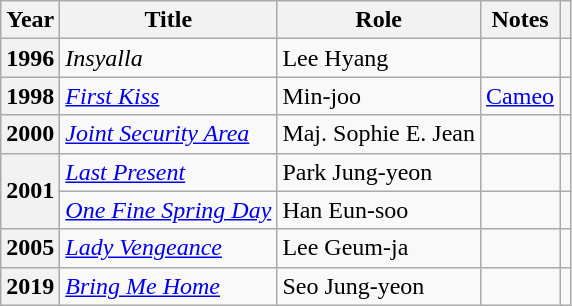<table class="wikitable plainrowheaders sortable">
<tr>
<th scope="col">Year</th>
<th scope="col">Title</th>
<th scope="col">Role</th>
<th scope="col" class="unsortable">Notes</th>
<th scope="col" class="unsortable"></th>
</tr>
<tr>
<th scope="row">1996</th>
<td><em>Insyalla</em></td>
<td>Lee Hyang</td>
<td></td>
<td style="text-align:center"></td>
</tr>
<tr>
<th scope="row">1998</th>
<td><em><a href='#'>First Kiss</a></em></td>
<td>Min-joo</td>
<td><a href='#'>Cameo</a></td>
<td style="text-align:center"></td>
</tr>
<tr>
<th scope="row">2000</th>
<td><em><a href='#'>Joint Security Area</a></em></td>
<td>Maj. Sophie E. Jean</td>
<td></td>
<td style="text-align:center"></td>
</tr>
<tr>
<th scope="row" rowspan="2">2001</th>
<td><em><a href='#'>Last Present</a></em></td>
<td>Park Jung-yeon</td>
<td></td>
<td style="text-align:center"></td>
</tr>
<tr>
<td><em><a href='#'>One Fine Spring Day</a></em></td>
<td>Han Eun-soo</td>
<td></td>
<td style="text-align:center"></td>
</tr>
<tr>
<th scope="row">2005</th>
<td><em><a href='#'>Lady Vengeance</a></em></td>
<td>Lee Geum-ja</td>
<td></td>
<td style="text-align:center"></td>
</tr>
<tr>
<th scope="row">2019</th>
<td><em><a href='#'>Bring Me Home</a></em></td>
<td>Seo Jung-yeon</td>
<td></td>
<td style="text-align:center"></td>
</tr>
</table>
